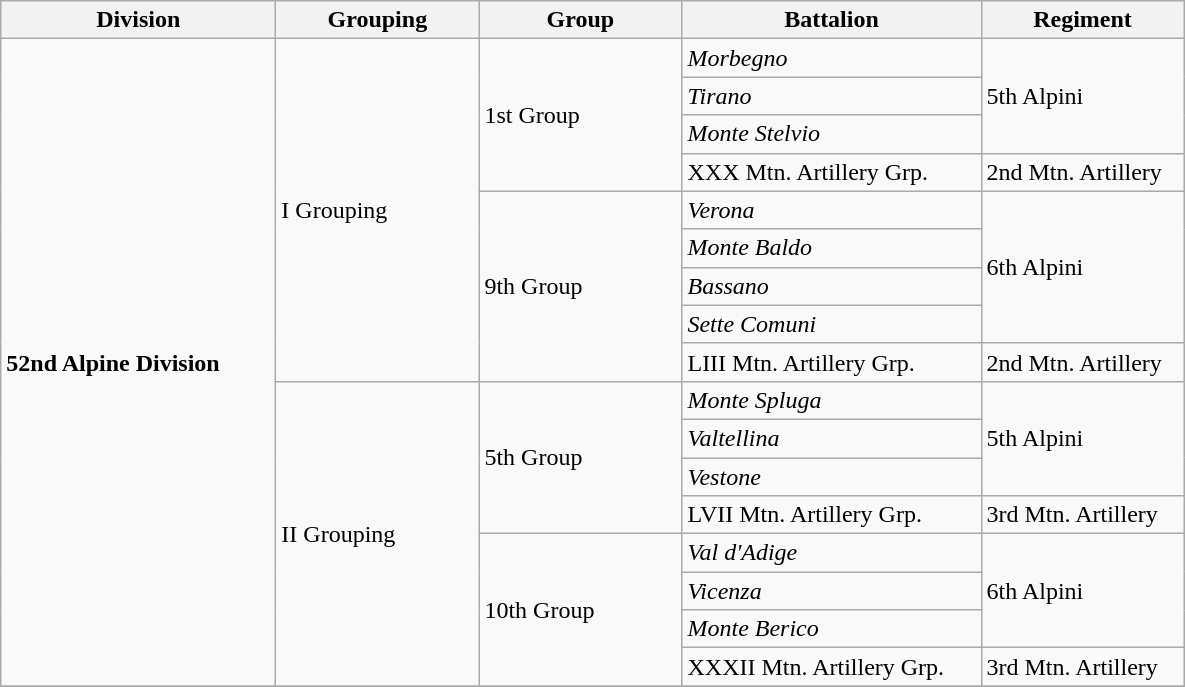<table class="wikitable">
<tr>
<th>Division</th>
<th>Grouping</th>
<th>Group</th>
<th>Battalion</th>
<th>Regiment</th>
</tr>
<tr>
<td rowspan="17" colspan="1" style="text-align: left; width: 11em;"><strong>52nd Alpine Division</strong></td>
<td rowspan="9" colspan="1" style="text-align: left; width: 8em;">I Grouping</td>
<td rowspan="4" colspan="1" style="text-align: left; width: 8em;">1st Group</td>
<td rowspan="1" colspan="1" style="text-align: left; width: 12em;"> <em>Morbegno</em></td>
<td rowspan="3" colspan="1" style="text-align: left; width: 8em;">5th Alpini</td>
</tr>
<tr>
<td rowspan="1" colspan="1" style="text-align: left;"> <em>Tirano</em></td>
</tr>
<tr>
<td rowspan="1" colspan="1" style="text-align: left;"> <em>Monte Stelvio</em></td>
</tr>
<tr>
<td rowspan="1" colspan="1" style="text-align: left;"> XXX Mtn. Artillery Grp.</td>
<td rowspan="1" colspan="1" style="text-align: left;">2nd Mtn. Artillery</td>
</tr>
<tr>
<td rowspan="5" colspan="1" style="text-align: left;">9th Group</td>
<td rowspan="1" colspan="1" style="text-align: left;"> <em>Verona</em></td>
<td rowspan="4" colspan="1" style="text-align: left;">6th Alpini</td>
</tr>
<tr>
<td rowspan="1" colspan="1" style="text-align: left;"> <em>Monte Baldo</em></td>
</tr>
<tr>
<td rowspan="1" colspan="1" style="text-align: left;"> <em>Bassano</em></td>
</tr>
<tr>
<td rowspan="1" colspan="1" style="text-align: left;"> <em>Sette Comuni</em></td>
</tr>
<tr>
<td rowspan="1" colspan="1" style="text-align: left;"> LIII Mtn. Artillery Grp.</td>
<td rowspan="1" colspan="1" style="text-align: left;">2nd Mtn. Artillery</td>
</tr>
<tr>
<td rowspan="8" colspan="1" style="text-align: left;">II Grouping</td>
<td rowspan="4" colspan="1" style="text-align: left;">5th Group</td>
<td rowspan="1" colspan="1" style="text-align: left;"> <em>Monte Spluga</em></td>
<td rowspan="3" colspan="1" style="text-align: left;">5th Alpini</td>
</tr>
<tr>
<td rowspan="1" colspan="1" style="text-align: left;"> <em>Valtellina</em></td>
</tr>
<tr>
<td rowspan="1" colspan="1" style="text-align: left;"> <em>Vestone</em></td>
</tr>
<tr>
<td rowspan="1" colspan="1" style="text-align: left;"> LVII Mtn. Artillery Grp.</td>
<td rowspan="1" colspan="1" style="text-align: left;">3rd Mtn. Artillery</td>
</tr>
<tr>
<td rowspan="4" colspan="1" style="text-align: left;">10th Group</td>
<td rowspan="1" colspan="1" style="text-align: left;"> <em>Val d'Adige</em></td>
<td rowspan="3" colspan="1" style="text-align: left;">6th Alpini</td>
</tr>
<tr>
<td rowspan="1" colspan="1" style="text-align: left;"> <em>Vicenza</em></td>
</tr>
<tr>
<td rowspan="1" colspan="1" style="text-align: left;"> <em>Monte Berico</em></td>
</tr>
<tr>
<td rowspan="1" colspan="1" style="text-align: left;"> XXXII Mtn. Artillery Grp.</td>
<td rowspan="1" colspan="1" style="text-align: left;">3rd Mtn. Artillery</td>
</tr>
<tr>
</tr>
</table>
